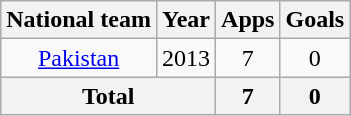<table class="wikitable" style="text-align:center">
<tr>
<th>National team</th>
<th>Year</th>
<th>Apps</th>
<th>Goals</th>
</tr>
<tr>
<td><a href='#'>Pakistan</a></td>
<td>2013</td>
<td>7</td>
<td>0</td>
</tr>
<tr>
<th colspan="2">Total</th>
<th>7</th>
<th>0</th>
</tr>
</table>
